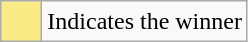<table class="wikitable">
<tr>
<td style="background:#FAEB86; height:20px; width:20px"></td>
<td>Indicates the winner</td>
</tr>
</table>
